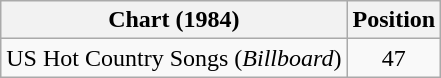<table class="wikitable">
<tr>
<th>Chart (1984)</th>
<th>Position</th>
</tr>
<tr>
<td>US Hot Country Songs (<em>Billboard</em>)</td>
<td align="center">47</td>
</tr>
</table>
